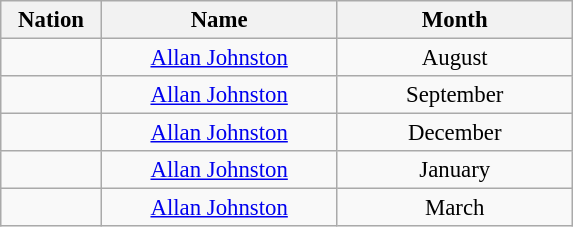<table class="wikitable" style="font-size: 95%; text-align: center;">
<tr>
<th width=60>Nation</th>
<th width=150>Name</th>
<th width=150>Month</th>
</tr>
<tr>
<td></td>
<td><a href='#'>Allan Johnston</a></td>
<td>August</td>
</tr>
<tr>
<td></td>
<td><a href='#'>Allan Johnston</a></td>
<td>September</td>
</tr>
<tr>
<td></td>
<td><a href='#'>Allan Johnston</a></td>
<td>December</td>
</tr>
<tr>
<td></td>
<td><a href='#'>Allan Johnston</a></td>
<td>January</td>
</tr>
<tr>
<td></td>
<td><a href='#'>Allan Johnston</a></td>
<td>March</td>
</tr>
</table>
